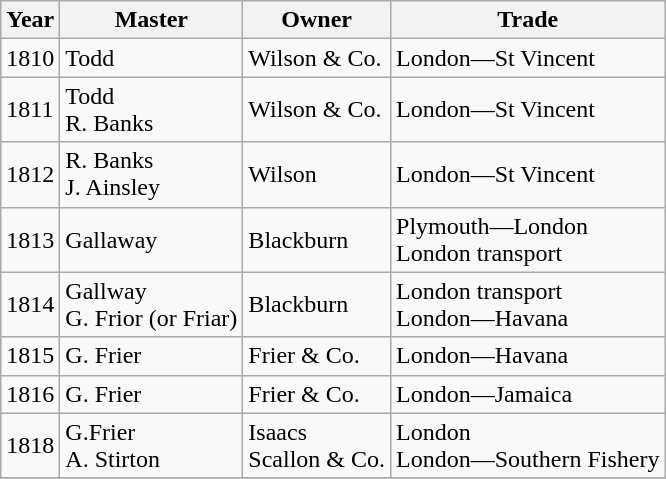<table class="sortable wikitable">
<tr>
<th>Year</th>
<th>Master</th>
<th>Owner</th>
<th>Trade</th>
</tr>
<tr>
<td>1810</td>
<td>Todd</td>
<td>Wilson & Co.</td>
<td>London—St Vincent</td>
</tr>
<tr>
<td>1811</td>
<td>Todd<br>R. Banks</td>
<td>Wilson & Co.</td>
<td>London—St Vincent</td>
</tr>
<tr>
<td>1812</td>
<td>R. Banks<br>J. Ainsley</td>
<td>Wilson</td>
<td>London—St Vincent</td>
</tr>
<tr>
<td>1813</td>
<td>Gallaway</td>
<td>Blackburn</td>
<td>Plymouth—London<br>London transport</td>
</tr>
<tr>
<td>1814</td>
<td>Gallway<br>G. Frior (or Friar)</td>
<td>Blackburn</td>
<td>London transport<br>London—Havana</td>
</tr>
<tr>
<td>1815</td>
<td>G. Frier</td>
<td>Frier & Co.</td>
<td>London—Havana</td>
</tr>
<tr>
<td>1816</td>
<td>G. Frier</td>
<td>Frier & Co.</td>
<td>London—Jamaica</td>
</tr>
<tr>
<td>1818</td>
<td>G.Frier<br>A. Stirton</td>
<td>Isaacs<br>Scallon & Co.</td>
<td>London<br>London—Southern Fishery</td>
</tr>
<tr>
</tr>
</table>
